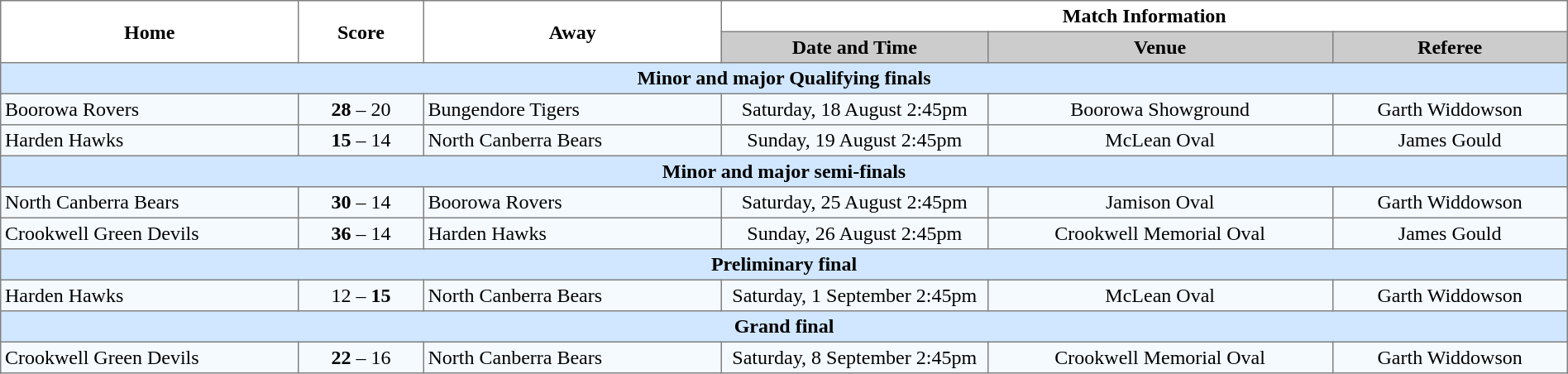<table border="1" cellpadding="3" cellspacing="0" width="100%" style="border-collapse:collapse;  text-align:center;">
<tr>
<th rowspan="2" width="19%">Home</th>
<th rowspan="2" width="8%">Score</th>
<th rowspan="2" width="19%">Away</th>
<th colspan="3">Match Information</th>
</tr>
<tr bgcolor="#CCCCCC">
<th width="17%">Date and Time</th>
<th width="22%">Venue</th>
<th width="50%">Referee</th>
</tr>
<tr style="background:#d0e7ff;">
<td colspan="6"><strong>Minor and major Qualifying finals</strong></td>
</tr>
<tr style="text-align:center; background:#f5faff;">
<td align="left"> Boorowa Rovers</td>
<td><strong>28</strong> – 20</td>
<td align="left"> Bungendore Tigers</td>
<td>Saturday, 18 August 2:45pm</td>
<td>Boorowa Showground</td>
<td>Garth Widdowson</td>
</tr>
<tr style="text-align:center; background:#f5faff;">
<td align="left"> Harden Hawks</td>
<td><strong>15</strong> – 14</td>
<td align="left"> North Canberra Bears</td>
<td>Sunday, 19 August 2:45pm</td>
<td>McLean Oval</td>
<td>James Gould</td>
</tr>
<tr style="background:#d0e7ff;">
<td colspan="6"><strong>Minor and major semi-finals</strong></td>
</tr>
<tr style="text-align:center; background:#f5faff;">
<td align="left"> North Canberra Bears</td>
<td><strong>30</strong> – 14</td>
<td align="left"> Boorowa Rovers</td>
<td>Saturday, 25 August 2:45pm</td>
<td>Jamison Oval</td>
<td>Garth Widdowson</td>
</tr>
<tr style="text-align:center; background:#f5faff;">
<td align="left"> Crookwell Green Devils</td>
<td><strong>36</strong> – 14</td>
<td align="left"> Harden Hawks</td>
<td>Sunday, 26 August 2:45pm</td>
<td>Crookwell Memorial Oval</td>
<td>James Gould</td>
</tr>
<tr style="background:#d0e7ff;">
<td colspan="6"><strong>Preliminary final</strong></td>
</tr>
<tr style="text-align:center; background:#f5faff;">
<td align="left"> Harden Hawks</td>
<td>12 – <strong>15</strong></td>
<td align="left"> North Canberra Bears</td>
<td>Saturday, 1 September 2:45pm</td>
<td>McLean Oval</td>
<td>Garth Widdowson</td>
</tr>
<tr style="background:#d0e7ff;">
<td colspan="6"><strong>Grand final</strong></td>
</tr>
<tr style="text-align:center; background:#f5faff;">
<td align="left"> Crookwell Green Devils</td>
<td><strong>22</strong> – 16</td>
<td align="left"> North Canberra Bears</td>
<td>Saturday, 8 September 2:45pm</td>
<td>Crookwell Memorial Oval</td>
<td>Garth Widdowson</td>
</tr>
</table>
